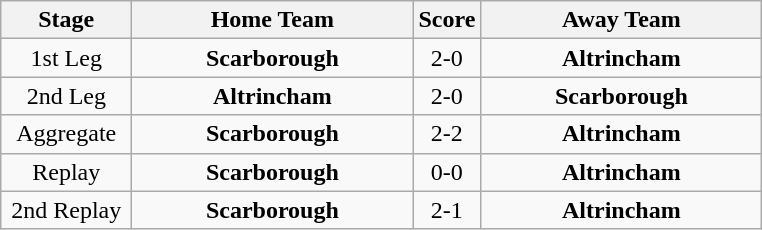<table class="wikitable" style="text-align:center">
<tr>
<th width=80>Stage</th>
<th width=180>Home Team</th>
<th width=20>Score</th>
<th width=180>Away Team</th>
</tr>
<tr>
<td>1st Leg</td>
<td><strong>Scarborough</strong></td>
<td>2-0</td>
<td><strong>Altrincham</strong></td>
</tr>
<tr>
<td>2nd Leg</td>
<td><strong>Altrincham</strong></td>
<td>2-0</td>
<td><strong>Scarborough</strong></td>
</tr>
<tr>
<td>Aggregate</td>
<td><strong>Scarborough</strong></td>
<td>2-2</td>
<td><strong>Altrincham</strong></td>
</tr>
<tr>
<td>Replay</td>
<td><strong>Scarborough</strong></td>
<td>0-0</td>
<td><strong>Altrincham</strong></td>
</tr>
<tr>
<td>2nd Replay</td>
<td><strong>Scarborough</strong></td>
<td>2-1</td>
<td><strong>Altrincham</strong></td>
</tr>
</table>
